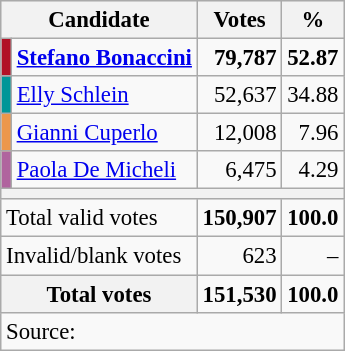<table class="wikitable" style="font-size:95%">
<tr bgcolor="#E9E9E9">
<th rowspan="1" colspan="2">Candidate</th>
<th rowspan="1" colspan="1">Votes</th>
<th rowspan="1" colspan="1">%</th>
</tr>
<tr>
<td style="color:inherit;background:#B11226"></td>
<td align="left"><strong><a href='#'>Stefano Bonaccini</a></strong></td>
<td align="right"><strong>79,787</strong></td>
<td align="right"><strong>52.87</strong></td>
</tr>
<tr>
<td style="color:inherit;background:#009698"></td>
<td align="left"><a href='#'>Elly Schlein</a></td>
<td align="right">52,637</td>
<td align="right">34.88</td>
</tr>
<tr>
<td style="color:inherit;background:#EC974B"></td>
<td align="left"><a href='#'>Gianni Cuperlo</a></td>
<td align="right">12,008</td>
<td align="right">7.96</td>
</tr>
<tr>
<td style="color:inherit;background:#B0649E"></td>
<td align="left"><a href='#'>Paola De Micheli</a></td>
<td align="right">6,475</td>
<td align="right">4.29</td>
</tr>
<tr>
<th colspan="4"></th>
</tr>
<tr>
<td colspan="2" align="left">Total valid votes</td>
<td align="right"><strong>150,907</strong></td>
<td align="right"><strong>100.0</strong></td>
</tr>
<tr>
<td colspan="2" align=left>Invalid/blank votes</td>
<td align="right">623</td>
<td align="right">–</td>
</tr>
<tr>
<th colspan="2" align="left">Total votes</th>
<td align="right"><strong>151,530</strong></td>
<td align="right"><strong>100.0</strong></td>
</tr>
<tr>
<td colspan="4">Source: </td>
</tr>
</table>
